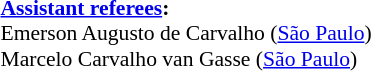<table width=50% style="font-size: 90%">
<tr>
<td><br><strong><a href='#'>Assistant referees</a>:</strong>
<br>Emerson Augusto de Carvalho (<a href='#'>São Paulo</a>)
<br>Marcelo Carvalho van Gasse (<a href='#'>São Paulo</a>)</td>
</tr>
</table>
